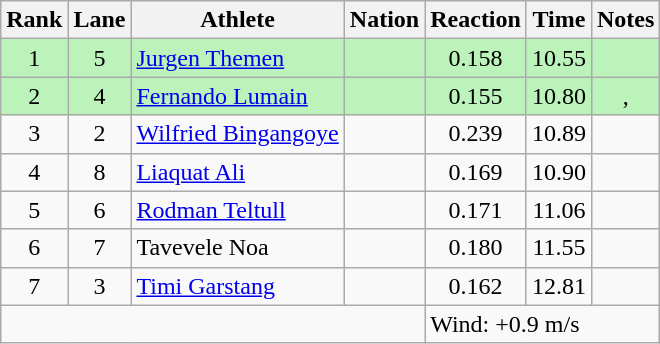<table class="wikitable sortable" style="text-align:center">
<tr>
<th>Rank</th>
<th>Lane</th>
<th>Athlete</th>
<th>Nation</th>
<th>Reaction</th>
<th>Time</th>
<th>Notes</th>
</tr>
<tr style="background:#bbf3bb;">
<td>1</td>
<td>5</td>
<td align=left><a href='#'>Jurgen Themen</a></td>
<td align=left></td>
<td>0.158</td>
<td>10.55</td>
<td></td>
</tr>
<tr style="background:#bbf3bb;">
<td>2</td>
<td>4</td>
<td align=left><a href='#'>Fernando Lumain</a></td>
<td align=left></td>
<td>0.155</td>
<td>10.80</td>
<td>, </td>
</tr>
<tr>
<td>3</td>
<td>2</td>
<td align=left><a href='#'>Wilfried Bingangoye</a></td>
<td align=left></td>
<td>0.239</td>
<td>10.89</td>
<td></td>
</tr>
<tr>
<td>4</td>
<td>8</td>
<td align=left><a href='#'>Liaquat Ali</a></td>
<td align=left></td>
<td>0.169</td>
<td>10.90</td>
<td></td>
</tr>
<tr>
<td>5</td>
<td>6</td>
<td align=left><a href='#'>Rodman Teltull</a></td>
<td align=left></td>
<td>0.171</td>
<td>11.06</td>
<td></td>
</tr>
<tr>
<td>6</td>
<td>7</td>
<td align=left>Tavevele Noa</td>
<td align=left></td>
<td>0.180</td>
<td>11.55</td>
<td></td>
</tr>
<tr>
<td>7</td>
<td>3</td>
<td align=left><a href='#'>Timi Garstang</a></td>
<td align=left></td>
<td>0.162</td>
<td>12.81</td>
<td></td>
</tr>
<tr class="sortbottom">
<td colspan=4></td>
<td colspan="3" style="text-align:left;">Wind: +0.9 m/s</td>
</tr>
</table>
